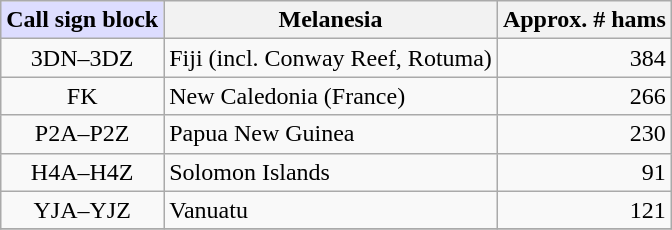<table class=wikitable style="margin: 1em auto 1em auto;">
<tr>
<th style="background: #ddddff;">Call sign block</th>
<th>Melanesia</th>
<th>Approx. # hams</th>
</tr>
<tr>
<td align="center">3DN–3DZ</td>
<td>Fiji (incl. Conway Reef, Rotuma)</td>
<td align="right">384</td>
</tr>
<tr>
<td align="center">FK</td>
<td>New Caledonia (France)</td>
<td align="right">266</td>
</tr>
<tr>
<td align="center">P2A–P2Z</td>
<td>Papua New Guinea</td>
<td align="right">230</td>
</tr>
<tr>
<td align="center">H4A–H4Z</td>
<td>Solomon Islands</td>
<td align="right">91</td>
</tr>
<tr>
<td align="center">YJA–YJZ</td>
<td>Vanuatu</td>
<td align="right">121</td>
</tr>
<tr>
</tr>
</table>
